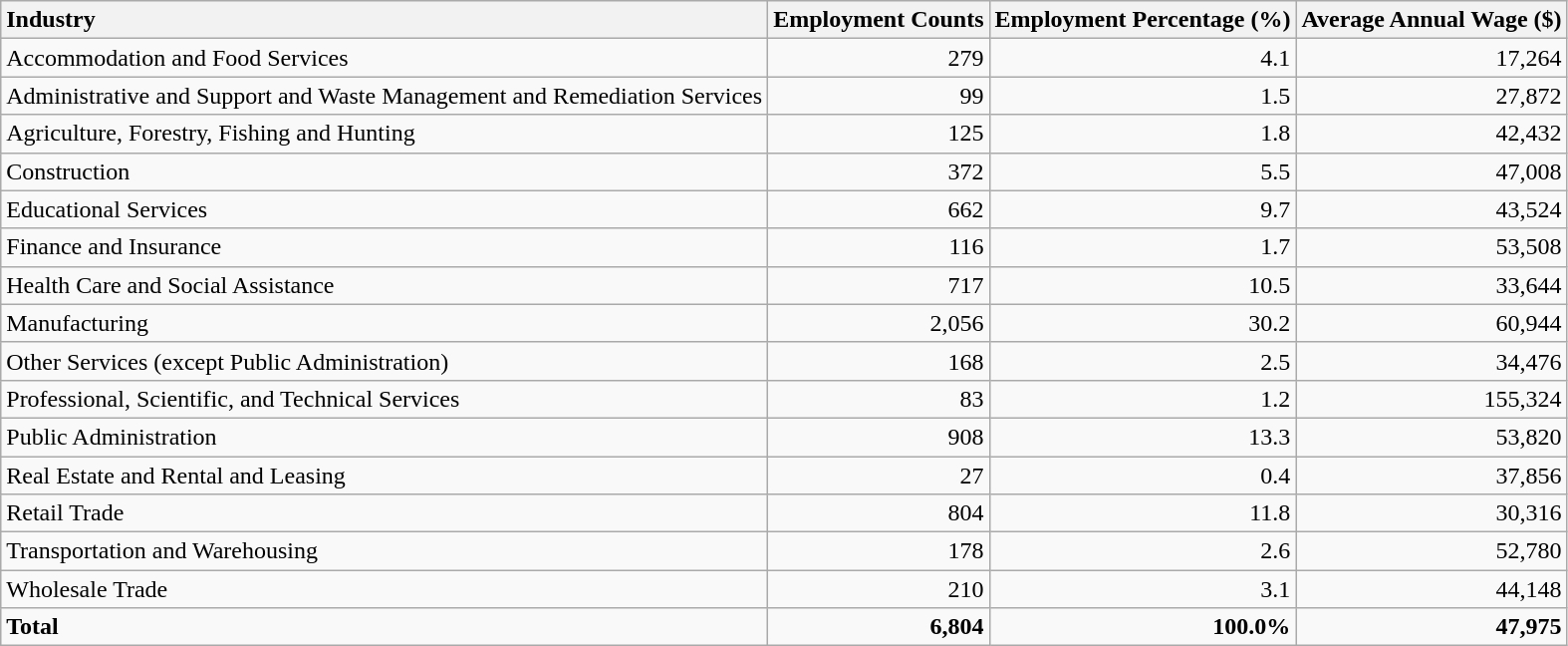<table class="wikitable sortable">
<tr>
<th style="text-align:left;">Industry</th>
<th style="text-align:right;">Employment Counts</th>
<th style="text-align:right;">Employment Percentage (%)</th>
<th style="text-align:right;">Average Annual Wage ($)</th>
</tr>
<tr>
<td style="text-align:left;">Accommodation and Food Services</td>
<td style="text-align:right;">279</td>
<td style="text-align:right;">4.1</td>
<td style="text-align:right;">17,264</td>
</tr>
<tr>
<td style="text-align:left;">Administrative and Support and Waste Management and Remediation Services</td>
<td style="text-align:right;">99</td>
<td style="text-align:right;">1.5</td>
<td style="text-align:right;">27,872</td>
</tr>
<tr>
<td style="text-align:left;">Agriculture, Forestry, Fishing and Hunting</td>
<td style="text-align:right;">125</td>
<td style="text-align:right;">1.8</td>
<td style="text-align:right;">42,432</td>
</tr>
<tr>
<td style="text-align:left;">Construction</td>
<td style="text-align:right;">372</td>
<td style="text-align:right;">5.5</td>
<td style="text-align:right;">47,008</td>
</tr>
<tr>
<td style="text-align:left;">Educational Services</td>
<td style="text-align:right;">662</td>
<td style="text-align:right;">9.7</td>
<td style="text-align:right;">43,524</td>
</tr>
<tr>
<td style="text-align:left;">Finance and Insurance</td>
<td style="text-align:right;">116</td>
<td style="text-align:right;">1.7</td>
<td style="text-align:right;">53,508</td>
</tr>
<tr>
<td style="text-align:left;">Health Care and Social Assistance</td>
<td style="text-align:right;">717</td>
<td style="text-align:right;">10.5</td>
<td style="text-align:right;">33,644</td>
</tr>
<tr>
<td style="text-align:left;">Manufacturing</td>
<td style="text-align:right;">2,056</td>
<td style="text-align:right;">30.2</td>
<td style="text-align:right;">60,944</td>
</tr>
<tr>
<td style="text-align:left;">Other Services (except Public Administration)</td>
<td style="text-align:right;">168</td>
<td style="text-align:right;">2.5</td>
<td style="text-align:right;">34,476</td>
</tr>
<tr>
<td style="text-align:left;">Professional, Scientific, and Technical Services</td>
<td style="text-align:right;">83</td>
<td style="text-align:right;">1.2</td>
<td style="text-align:right;">155,324</td>
</tr>
<tr>
<td style="text-align:left;">Public Administration</td>
<td style="text-align:right;">908</td>
<td style="text-align:right;">13.3</td>
<td style="text-align:right;">53,820</td>
</tr>
<tr>
<td style="text-align:left;">Real Estate and Rental and Leasing</td>
<td style="text-align:right;">27</td>
<td style="text-align:right;">0.4</td>
<td style="text-align:right;">37,856</td>
</tr>
<tr>
<td style="text-align:left;">Retail Trade</td>
<td style="text-align:right;">804</td>
<td style="text-align:right;">11.8</td>
<td style="text-align:right;">30,316</td>
</tr>
<tr>
<td style="text-align:left;">Transportation and Warehousing</td>
<td style="text-align:right;">178</td>
<td style="text-align:right;">2.6</td>
<td style="text-align:right;">52,780</td>
</tr>
<tr>
<td style="text-align:left;">Wholesale Trade</td>
<td style="text-align:right;">210</td>
<td style="text-align:right;">3.1</td>
<td style="text-align:right;">44,148</td>
</tr>
<tr>
<td style="text-align:left; font-weight:bold;"><strong>Total</strong></td>
<td style="text-align:right; font-weight:bold;"><strong>6,804</strong></td>
<td style="text-align:right; font-weight:bold;"><strong>100.0%</strong></td>
<td style="text-align:right; font-weight:bold;"><strong>47,975</strong></td>
</tr>
</table>
